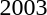<table>
<tr>
<td>2003</td>
<td></td>
<td></td>
<td><br></td>
</tr>
</table>
